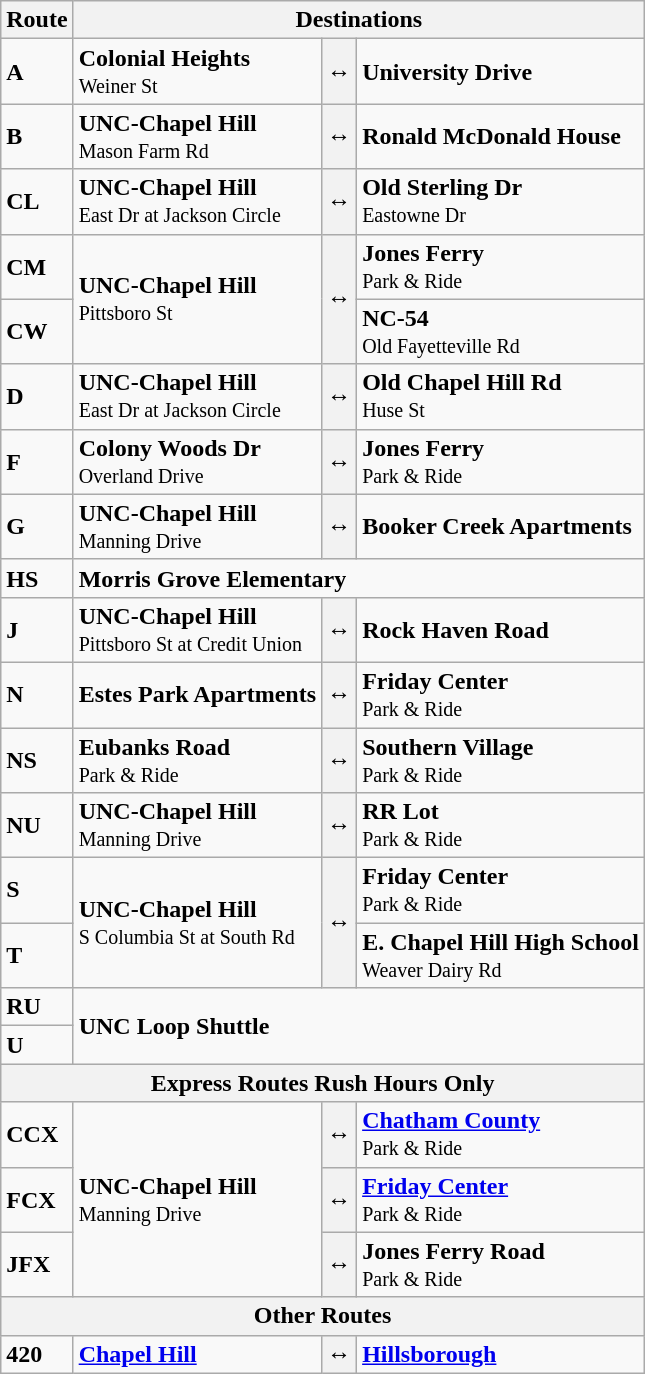<table class="wikitable">
<tr>
<th>Route</th>
<th colspan="3">Destinations</th>
</tr>
<tr>
<td><strong>A</strong></td>
<td><strong>Colonial Heights</strong><br><small>Weiner St</small></td>
<th><strong>↔</strong></th>
<td><strong>University Drive</strong></td>
</tr>
<tr>
<td><strong>B</strong></td>
<td><strong>UNC-Chapel Hill</strong><br><small>Mason Farm Rd</small></td>
<th><strong>↔</strong></th>
<td><strong>Ronald McDonald House</strong></td>
</tr>
<tr>
<td><strong>CL</strong></td>
<td><strong>UNC-Chapel Hill</strong><br><small>East Dr at Jackson Circle</small></td>
<th><strong>↔</strong></th>
<td><strong>Old Sterling Dr</strong><br><small>Eastowne Dr</small></td>
</tr>
<tr>
<td><strong>CM</strong></td>
<td rowspan="2"><strong>UNC-Chapel Hill</strong><br><small>Pittsboro St</small></td>
<th rowspan="2"><strong>↔</strong></th>
<td><strong>Jones Ferry</strong><br><small>Park & Ride</small></td>
</tr>
<tr>
<td><strong>CW</strong></td>
<td><strong>NC-54</strong><br><small>Old Fayetteville Rd</small></td>
</tr>
<tr>
<td><strong>D</strong></td>
<td><strong>UNC-Chapel Hill</strong><br><small>East Dr at Jackson Circle</small></td>
<th><strong>↔</strong></th>
<td><strong>Old Chapel Hill Rd</strong><br><small>Huse St</small></td>
</tr>
<tr>
<td><strong>F</strong></td>
<td><strong>Colony Woods Dr</strong><br><small>Overland Drive</small></td>
<th><strong>↔</strong></th>
<td><strong>Jones Ferry</strong><br><small>Park & Ride</small></td>
</tr>
<tr>
<td><strong>G</strong></td>
<td><strong>UNC-Chapel Hill</strong><br><small>Manning Drive</small></td>
<th><strong>↔</strong></th>
<td><strong>Booker Creek Apartments</strong></td>
</tr>
<tr>
<td><strong>HS</strong></td>
<td colspan="3"><strong>Morris Grove Elementary</strong></td>
</tr>
<tr>
<td><strong>J</strong></td>
<td><strong>UNC-Chapel Hill</strong><br><small>Pittsboro St at Credit Union</small></td>
<th><strong>↔</strong></th>
<td><strong>Rock Haven Road</strong></td>
</tr>
<tr>
<td><strong>N</strong></td>
<td><strong>Estes Park Apartments</strong></td>
<th><strong>↔</strong></th>
<td><strong>Friday Center</strong><br><small>Park & Ride</small></td>
</tr>
<tr>
<td><strong>NS</strong></td>
<td><strong>Eubanks Road</strong><br><small>Park & Ride</small></td>
<th><strong>↔</strong></th>
<td><strong>Southern Village</strong><br><small>Park & Ride</small></td>
</tr>
<tr>
<td><strong>NU</strong></td>
<td><strong>UNC-Chapel Hill</strong> <br><small>Manning Drive</small></td>
<th><strong>↔</strong></th>
<td><strong>RR Lot</strong> <br><small> Park & Ride</small></td>
</tr>
<tr>
<td><strong>S</strong></td>
<td rowspan="2"><strong>UNC-Chapel Hill</strong><br><small>S Columbia St at South Rd</small></td>
<th rowspan="2"><strong>↔</strong></th>
<td><strong>Friday Center</strong><br><small>Park & Ride</small></td>
</tr>
<tr>
<td><strong>T</strong></td>
<td><strong>E. Chapel Hill High School</strong><br><small>Weaver Dairy Rd</small></td>
</tr>
<tr>
<td><strong>RU</strong></td>
<td colspan="3" rowspan="2"><strong>UNC Loop Shuttle</strong></td>
</tr>
<tr>
<td><strong>U</strong></td>
</tr>
<tr>
<th colspan="4">Express Routes  Rush Hours Only</th>
</tr>
<tr>
<td><strong>CCX</strong></td>
<td rowspan="3"><strong>UNC-Chapel Hill</strong><br><small>Manning Drive</small></td>
<th><strong>↔</strong></th>
<td><strong><a href='#'>Chatham County</a></strong><br><small>Park & Ride</small></td>
</tr>
<tr>
<td><strong>FCX</strong></td>
<th><strong>↔</strong></th>
<td><strong><a href='#'>Friday Center</a></strong><br><small>Park & Ride</small></td>
</tr>
<tr>
<td><strong>JFX</strong></td>
<th><strong>↔</strong></th>
<td><strong>Jones Ferry Road</strong><br><small>Park & Ride</small></td>
</tr>
<tr>
<th colspan="4">Other Routes</th>
</tr>
<tr>
<td><strong>420</strong></td>
<td><strong><a href='#'>Chapel Hill</a></strong></td>
<th><strong>↔</strong></th>
<td><a href='#'><strong>Hillsborough</strong></a></td>
</tr>
</table>
